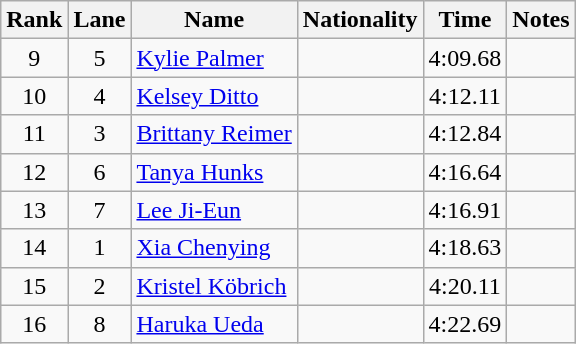<table class="wikitable sortable" style="text-align:center">
<tr>
<th>Rank</th>
<th>Lane</th>
<th>Name</th>
<th>Nationality</th>
<th>Time</th>
<th>Notes</th>
</tr>
<tr>
<td>9</td>
<td>5</td>
<td align=left><a href='#'>Kylie Palmer</a></td>
<td align=left></td>
<td>4:09.68</td>
<td></td>
</tr>
<tr>
<td>10</td>
<td>4</td>
<td align=left><a href='#'>Kelsey Ditto</a></td>
<td align=left></td>
<td>4:12.11</td>
<td></td>
</tr>
<tr>
<td>11</td>
<td>3</td>
<td align=left><a href='#'>Brittany Reimer</a></td>
<td align=left></td>
<td>4:12.84</td>
<td></td>
</tr>
<tr>
<td>12</td>
<td>6</td>
<td align=left><a href='#'>Tanya Hunks</a></td>
<td align=left></td>
<td>4:16.64</td>
<td></td>
</tr>
<tr>
<td>13</td>
<td>7</td>
<td align=left><a href='#'>Lee Ji-Eun</a></td>
<td align=left></td>
<td>4:16.91</td>
<td></td>
</tr>
<tr>
<td>14</td>
<td>1</td>
<td align=left><a href='#'>Xia Chenying</a></td>
<td align=left></td>
<td>4:18.63</td>
<td></td>
</tr>
<tr>
<td>15</td>
<td>2</td>
<td align=left><a href='#'>Kristel Köbrich</a></td>
<td align=left></td>
<td>4:20.11</td>
<td></td>
</tr>
<tr>
<td>16</td>
<td>8</td>
<td align=left><a href='#'>Haruka Ueda</a></td>
<td align=left></td>
<td>4:22.69</td>
<td></td>
</tr>
</table>
